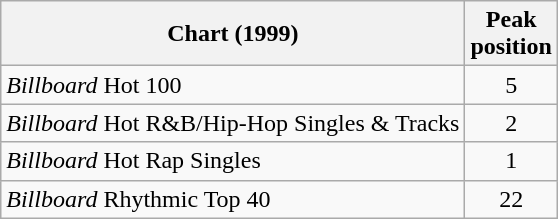<table class="wikitable">
<tr>
<th>Chart (1999)</th>
<th>Peak<br>position</th>
</tr>
<tr>
<td><em>Billboard</em> Hot 100</td>
<td align="center">5</td>
</tr>
<tr>
<td><em>Billboard</em> Hot R&B/Hip-Hop Singles & Tracks</td>
<td align="center">2</td>
</tr>
<tr>
<td><em>Billboard</em> Hot Rap Singles</td>
<td align="center">1</td>
</tr>
<tr>
<td><em>Billboard</em> Rhythmic Top 40</td>
<td align="center">22</td>
</tr>
</table>
